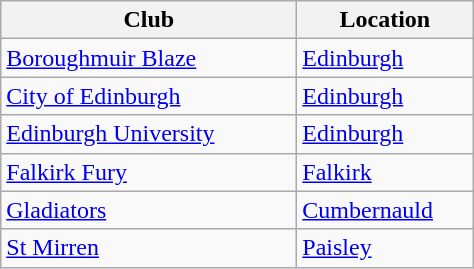<table class="wikitable sortable">
<tr>
<th scope="col" style="width: 190px;">Club</th>
<th scope="col" style="width: 110px;">Location</th>
</tr>
<tr>
<td><a href='#'>Boroughmuir Blaze</a></td>
<td><a href='#'>Edinburgh</a></td>
</tr>
<tr>
<td><a href='#'>City of Edinburgh</a></td>
<td><a href='#'>Edinburgh</a></td>
</tr>
<tr>
<td><a href='#'>Edinburgh University</a></td>
<td><a href='#'>Edinburgh</a></td>
</tr>
<tr>
<td><a href='#'>Falkirk Fury</a></td>
<td><a href='#'>Falkirk</a></td>
</tr>
<tr>
<td><a href='#'>Gladiators</a></td>
<td><a href='#'>Cumbernauld</a></td>
</tr>
<tr>
<td><a href='#'>St Mirren</a></td>
<td><a href='#'>Paisley</a></td>
</tr>
</table>
